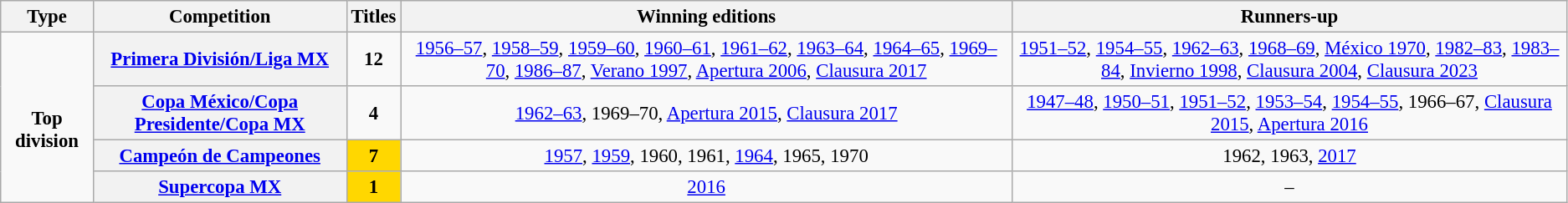<table class="wikitable plainrowheaders" style="font-size:95%; text-align: center;">
<tr>
<th>Type</th>
<th>Competition</th>
<th>Titles</th>
<th>Winning editions</th>
<th>Runners-up</th>
</tr>
<tr>
<td rowspan="4"><br><strong>Top division</strong></td>
<th scope=col><a href='#'>Primera División/Liga MX</a></th>
<td><strong>12</strong></td>
<td><a href='#'>1956–57</a>, <a href='#'>1958–59</a>, <a href='#'>1959–60</a>, <a href='#'>1960–61</a>, <a href='#'>1961–62</a>, <a href='#'>1963–64</a>, <a href='#'>1964–65</a>, <a href='#'>1969–70</a>, <a href='#'>1986–87</a>, <a href='#'>Verano 1997</a>, <a href='#'>Apertura 2006</a>, <a href='#'>Clausura 2017</a></td>
<td><a href='#'>1951–52</a>, <a href='#'>1954–55</a>, <a href='#'>1962–63</a>, <a href='#'>1968–69</a>, <a href='#'>México 1970</a>, <a href='#'>1982–83</a>, <a href='#'>1983–84</a>, <a href='#'>Invierno 1998</a>, <a href='#'>Clausura 2004</a>, <a href='#'>Clausura 2023</a></td>
</tr>
<tr>
<th scope=col><a href='#'>Copa México/Copa Presidente/Copa MX</a></th>
<td><strong>4</strong></td>
<td><a href='#'>1962–63</a>, 1969–70, <a href='#'>Apertura 2015</a>, <a href='#'>Clausura 2017</a></td>
<td><a href='#'>1947–48</a>, <a href='#'>1950–51</a>, <a href='#'>1951–52</a>, <a href='#'>1953–54</a>, <a href='#'>1954–55</a>, 1966–67, <a href='#'>Clausura 2015</a>, <a href='#'>Apertura 2016</a></td>
</tr>
<tr>
<th scope=col><a href='#'>Campeón de Campeones</a></th>
<td bgcolor="gold"><strong>7</strong></td>
<td><a href='#'>1957</a>, <a href='#'>1959</a>, 1960, 1961, <a href='#'>1964</a>, 1965, 1970</td>
<td>1962, 1963, <a href='#'>2017</a></td>
</tr>
<tr>
<th scope=col><a href='#'>Supercopa MX</a></th>
<td bgcolor="gold"><strong>1</strong></td>
<td><a href='#'>2016</a></td>
<td>–</td>
</tr>
</table>
